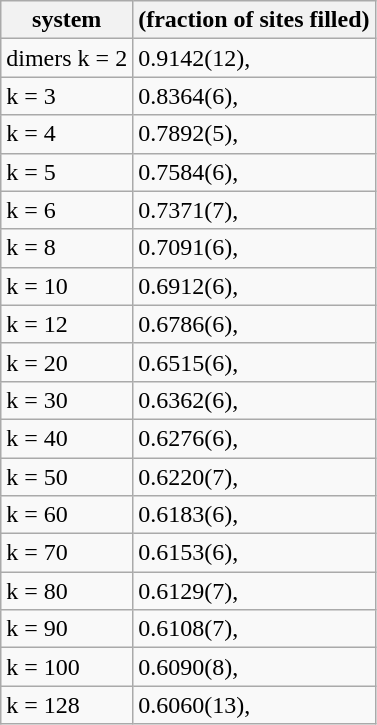<table class="wikitable">
<tr>
<th>system</th>
<th>(fraction of sites filled)</th>
</tr>
<tr>
<td>dimers k = 2</td>
<td>0.9142(12),</td>
</tr>
<tr>
<td>k = 3</td>
<td>0.8364(6),</td>
</tr>
<tr>
<td>k = 4</td>
<td>0.7892(5),</td>
</tr>
<tr>
<td>k = 5</td>
<td>0.7584(6),</td>
</tr>
<tr>
<td>k = 6</td>
<td>0.7371(7),</td>
</tr>
<tr>
<td>k = 8</td>
<td>0.7091(6),</td>
</tr>
<tr>
<td>k = 10</td>
<td>0.6912(6),</td>
</tr>
<tr>
<td>k = 12</td>
<td>0.6786(6),</td>
</tr>
<tr>
<td>k = 20</td>
<td>0.6515(6),</td>
</tr>
<tr>
<td>k = 30</td>
<td>0.6362(6),</td>
</tr>
<tr>
<td>k = 40</td>
<td>0.6276(6),</td>
</tr>
<tr>
<td>k = 50</td>
<td>0.6220(7),</td>
</tr>
<tr>
<td>k = 60</td>
<td>0.6183(6),</td>
</tr>
<tr>
<td>k = 70</td>
<td>0.6153(6),</td>
</tr>
<tr>
<td>k = 80</td>
<td>0.6129(7),</td>
</tr>
<tr>
<td>k = 90</td>
<td>0.6108(7),</td>
</tr>
<tr>
<td>k = 100</td>
<td>0.6090(8),</td>
</tr>
<tr>
<td>k = 128</td>
<td>0.6060(13),</td>
</tr>
</table>
